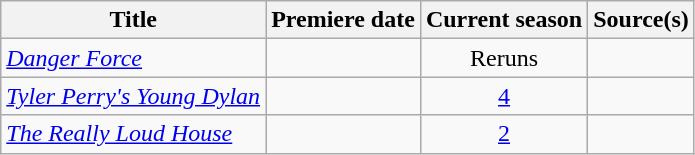<table class="wikitable plainrowheaders sortable" style="text-align:center;">
<tr>
<th scope="col">Title</th>
<th scope="col">Premiere date</th>
<th scope="col">Current season</th>
<th class="unsortable">Source(s)</th>
</tr>
<tr>
<td scope="row" style="text-align:left;"><em><a href='#'>Danger Force</a></em></td>
<td></td>
<td>Reruns</td>
<td></td>
</tr>
<tr>
<td scope="row" style="text-align:left;"><em><a href='#'>Tyler Perry's Young Dylan</a></em></td>
<td></td>
<td><a href='#'>4</a></td>
<td></td>
</tr>
<tr>
<td scope="row" style="text-align:left;"><em><a href='#'>The Really Loud House</a></em></td>
<td></td>
<td><a href='#'>2</a></td>
<td></td>
</tr>
</table>
